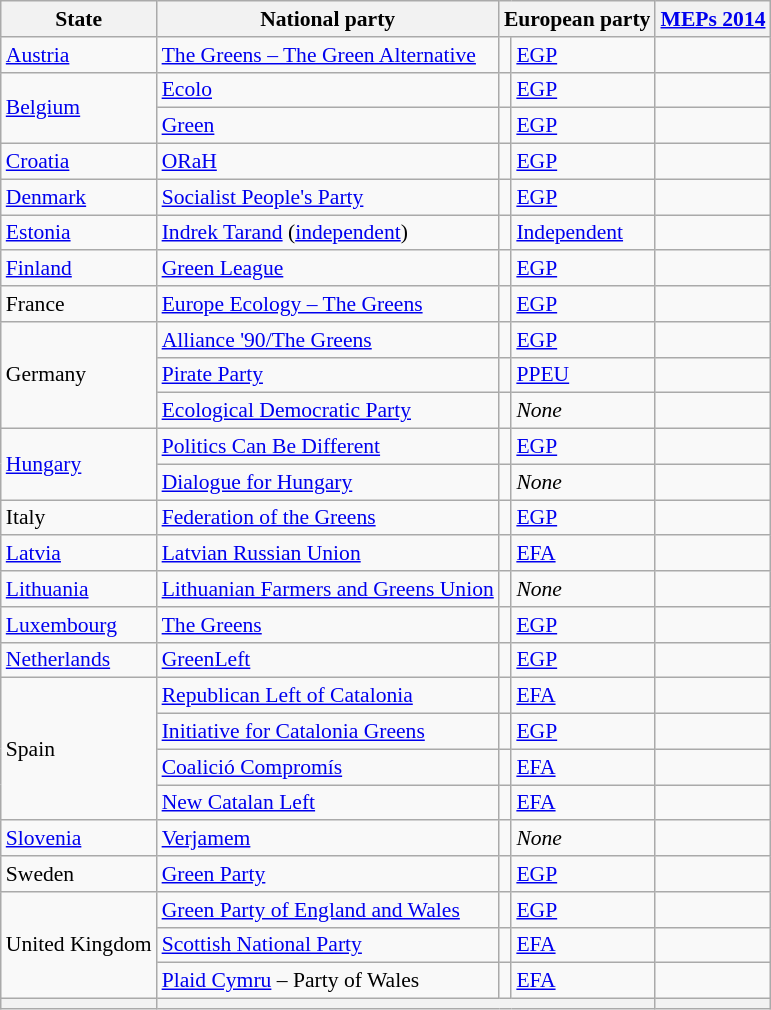<table class="wikitable sortable mw-collapsible mw-collapsed" style="font-size:90%">
<tr>
<th>State</th>
<th>National party</th>
<th colspan="2">European party</th>
<th data-sort-type="number"><a href='#'>MEPs 2014</a></th>
</tr>
<tr>
<td> <a href='#'>Austria</a></td>
<td><a href='#'>The Greens – The Green Alternative</a></td>
<td></td>
<td><a href='#'>EGP</a></td>
<td></td>
</tr>
<tr>
<td rowspan="2"> <a href='#'>Belgium</a></td>
<td><a href='#'>Ecolo</a></td>
<td></td>
<td><a href='#'>EGP</a></td>
<td></td>
</tr>
<tr>
<td><a href='#'>Green</a></td>
<td></td>
<td><a href='#'>EGP</a></td>
<td></td>
</tr>
<tr>
<td> <a href='#'>Croatia</a></td>
<td><a href='#'>ORaH</a></td>
<td></td>
<td><a href='#'>EGP</a></td>
<td></td>
</tr>
<tr>
<td> <a href='#'>Denmark</a></td>
<td><a href='#'>Socialist People's Party</a></td>
<td></td>
<td><a href='#'>EGP</a></td>
<td></td>
</tr>
<tr>
<td> <a href='#'>Estonia</a></td>
<td><a href='#'>Indrek Tarand</a> (<a href='#'>independent</a>)</td>
<td></td>
<td><a href='#'>Independent</a></td>
<td></td>
</tr>
<tr>
<td> <a href='#'>Finland</a></td>
<td><a href='#'>Green League</a></td>
<td></td>
<td><a href='#'>EGP</a></td>
<td></td>
</tr>
<tr>
<td> France</td>
<td><a href='#'>Europe Ecology – The Greens</a></td>
<td></td>
<td><a href='#'>EGP</a></td>
<td></td>
</tr>
<tr>
<td rowspan="3"> Germany</td>
<td><a href='#'>Alliance '90/The Greens</a></td>
<td></td>
<td><a href='#'>EGP</a></td>
<td></td>
</tr>
<tr>
<td><a href='#'>Pirate Party</a></td>
<td></td>
<td><a href='#'>PPEU</a></td>
<td></td>
</tr>
<tr>
<td><a href='#'>Ecological Democratic Party</a></td>
<td></td>
<td><em>None</em></td>
<td></td>
</tr>
<tr>
<td rowspan="2"> <a href='#'>Hungary</a></td>
<td><a href='#'>Politics Can Be Different</a></td>
<td></td>
<td><a href='#'>EGP</a></td>
<td></td>
</tr>
<tr>
<td><a href='#'>Dialogue for Hungary</a></td>
<td></td>
<td><em>None</em></td>
<td></td>
</tr>
<tr>
<td> Italy</td>
<td><a href='#'>Federation of the Greens</a></td>
<td></td>
<td><a href='#'>EGP</a></td>
<td></td>
</tr>
<tr>
<td> <a href='#'>Latvia</a></td>
<td><a href='#'>Latvian Russian Union</a></td>
<td></td>
<td><a href='#'>EFA</a></td>
<td></td>
</tr>
<tr>
<td> <a href='#'>Lithuania</a></td>
<td><a href='#'>Lithuanian Farmers and Greens Union</a></td>
<td></td>
<td><em>None</em></td>
<td></td>
</tr>
<tr>
<td> <a href='#'>Luxembourg</a></td>
<td><a href='#'>The Greens</a></td>
<td></td>
<td><a href='#'>EGP</a></td>
<td></td>
</tr>
<tr>
<td> <a href='#'>Netherlands</a></td>
<td><a href='#'>GreenLeft</a></td>
<td></td>
<td><a href='#'>EGP</a></td>
<td></td>
</tr>
<tr>
<td rowspan="4"> Spain</td>
<td><a href='#'>Republican Left of Catalonia</a></td>
<td></td>
<td><a href='#'>EFA</a></td>
<td></td>
</tr>
<tr>
<td><a href='#'>Initiative for Catalonia Greens</a></td>
<td></td>
<td><a href='#'>EGP</a></td>
<td></td>
</tr>
<tr>
<td><a href='#'>Coalició Compromís</a></td>
<td></td>
<td><a href='#'>EFA</a></td>
<td></td>
</tr>
<tr>
<td><a href='#'>New Catalan Left</a></td>
<td></td>
<td><a href='#'>EFA</a></td>
<td></td>
</tr>
<tr>
<td> <a href='#'>Slovenia</a></td>
<td><a href='#'>Verjamem</a></td>
<td></td>
<td><em>None</em></td>
<td></td>
</tr>
<tr>
<td> Sweden</td>
<td><a href='#'>Green Party</a></td>
<td></td>
<td><a href='#'>EGP</a></td>
<td></td>
</tr>
<tr>
<td rowspan="3"> United Kingdom</td>
<td><a href='#'>Green Party of England and Wales</a></td>
<td></td>
<td><a href='#'>EGP</a></td>
<td></td>
</tr>
<tr>
<td><a href='#'>Scottish National Party</a></td>
<td></td>
<td><a href='#'>EFA</a></td>
<td></td>
</tr>
<tr>
<td><a href='#'>Plaid Cymru</a> – Party of Wales</td>
<td></td>
<td><a href='#'>EFA</a></td>
<td></td>
</tr>
<tr>
<th></th>
<th colspan="3"></th>
<th></th>
</tr>
</table>
